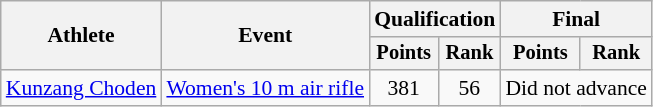<table class="wikitable" style="font-size:90%">
<tr>
<th rowspan="2">Athlete</th>
<th rowspan="2">Event</th>
<th colspan=2>Qualification</th>
<th colspan=2>Final</th>
</tr>
<tr style="font-size:95%">
<th>Points</th>
<th>Rank</th>
<th>Points</th>
<th>Rank</th>
</tr>
<tr align=center>
<td align=left><a href='#'>Kunzang Choden</a></td>
<td align=left><a href='#'>Women's 10 m air rifle</a></td>
<td>381</td>
<td>56</td>
<td colspan=2>Did not advance</td>
</tr>
</table>
